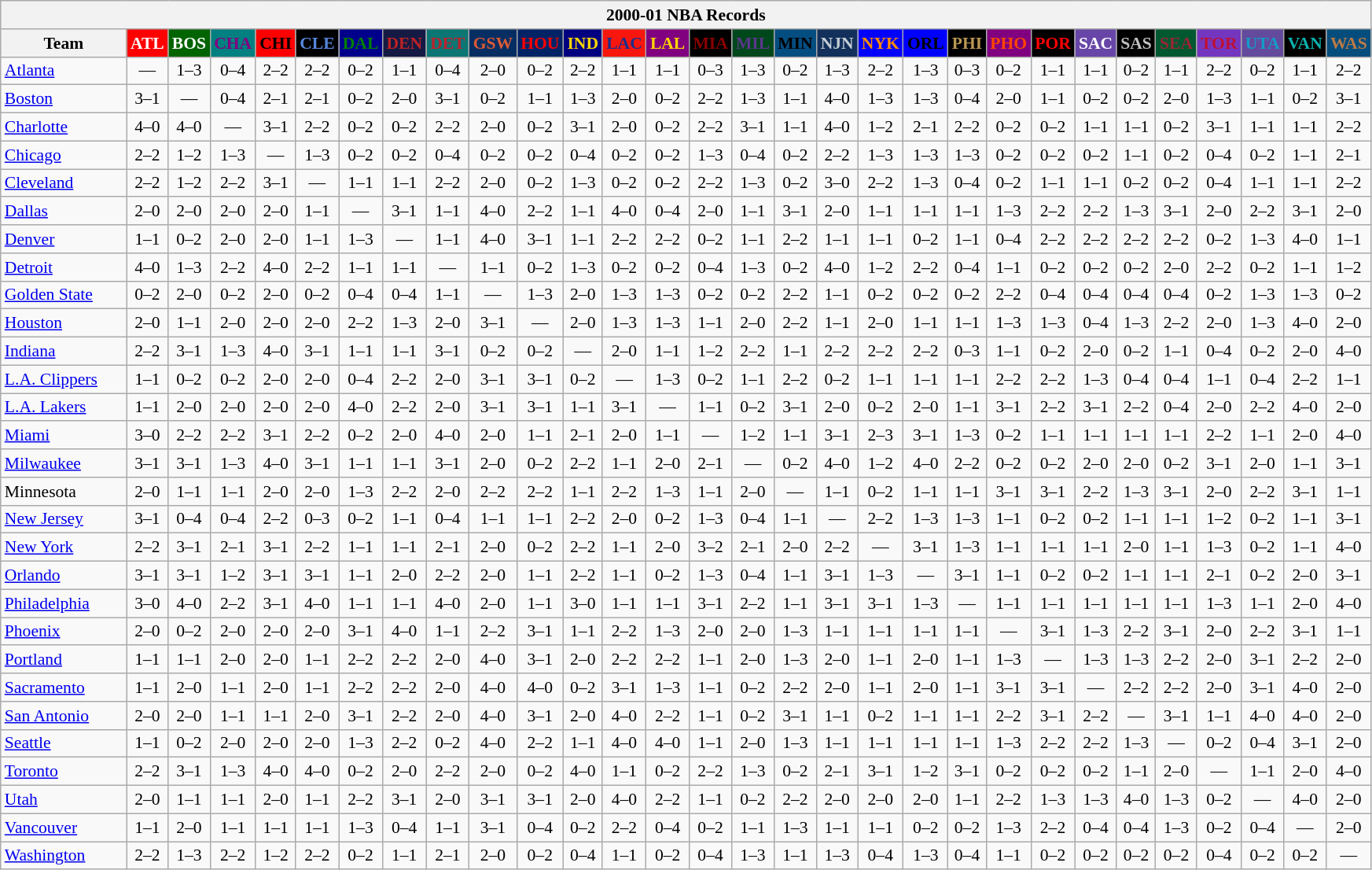<table class="wikitable" style="font-size:90%; text-align:center;">
<tr>
<th colspan=30>2000-01 NBA Records</th>
</tr>
<tr>
<th width=100>Team</th>
<th style="background:#FF0000;color:#FFFFFF;width=35">ATL</th>
<th style="background:#006400;color:#FFFFFF;width=35">BOS</th>
<th style="background:#008080;color:#800080;width=35">CHA</th>
<th style="background:#FF0000;color:#000000;width=35">CHI</th>
<th style="background:#000000;color:#5787DC;width=35">CLE</th>
<th style="background:#00008B;color:#008000;width=35">DAL</th>
<th style="background:#141A44;color:#BC2224;width=35">DEN</th>
<th style="background:#0C7674;color:#BB222C;width=35">DET</th>
<th style="background:#072E63;color:#DC5A34;width=35">GSW</th>
<th style="background:#002366;color:#FF0000;width=35">HOU</th>
<th style="background:#000080;color:#FFD700;width=35">IND</th>
<th style="background:#F9160D;color:#1A2E8B;width=35">LAC</th>
<th style="background:#800080;color:#FFD700;width=35">LAL</th>
<th style="background:#000000;color:#8B0000;width=35">MIA</th>
<th style="background:#00471B;color:#5C378A;width=35">MIL</th>
<th style="background:#044D80;color:#000000;width=35">MIN</th>
<th style="background:#12305B;color:#C4CED4;width=35">NJN</th>
<th style="background:#0000FF;color:#FF8C00;width=35">NYK</th>
<th style="background:#0000FF;color:#000000;width=35">ORL</th>
<th style="background:#000000;color:#BB9754;width=35">PHI</th>
<th style="background:#800080;color:#FF4500;width=35">PHO</th>
<th style="background:#000000;color:#FF0000;width=35">POR</th>
<th style="background:#6846A8;color:#FFFFFF;width=35">SAC</th>
<th style="background:#000000;color:#C0C0C0;width=35">SAS</th>
<th style="background:#005831;color:#992634;width=35">SEA</th>
<th style="background:#7436BF;color:#BE0F34;width=35">TOR</th>
<th style="background:#644A9C;color:#149BC7;width=35">UTA</th>
<th style="background:#000000;color:#0CB2AC;width=35">VAN</th>
<th style="background:#044D7D;color:#BC7A44;width=35">WAS</th>
</tr>
<tr>
<td style="text-align:left;"><a href='#'>Atlanta</a></td>
<td>—</td>
<td>1–3</td>
<td>0–4</td>
<td>2–2</td>
<td>2–2</td>
<td>0–2</td>
<td>1–1</td>
<td>0–4</td>
<td>2–0</td>
<td>0–2</td>
<td>2–2</td>
<td>1–1</td>
<td>1–1</td>
<td>0–3</td>
<td>1–3</td>
<td>0–2</td>
<td>1–3</td>
<td>2–2</td>
<td>1–3</td>
<td>0–3</td>
<td>0–2</td>
<td>1–1</td>
<td>1–1</td>
<td>0–2</td>
<td>1–1</td>
<td>2–2</td>
<td>0–2</td>
<td>1–1</td>
<td>2–2</td>
</tr>
<tr>
<td style="text-align:left;"><a href='#'>Boston</a></td>
<td>3–1</td>
<td>—</td>
<td>0–4</td>
<td>2–1</td>
<td>2–1</td>
<td>0–2</td>
<td>2–0</td>
<td>3–1</td>
<td>0–2</td>
<td>1–1</td>
<td>1–3</td>
<td>2–0</td>
<td>0–2</td>
<td>2–2</td>
<td>1–3</td>
<td>1–1</td>
<td>4–0</td>
<td>1–3</td>
<td>1–3</td>
<td>0–4</td>
<td>2–0</td>
<td>1–1</td>
<td>0–2</td>
<td>0–2</td>
<td>2–0</td>
<td>1–3</td>
<td>1–1</td>
<td>0–2</td>
<td>3–1</td>
</tr>
<tr>
<td style="text-align:left;"><a href='#'>Charlotte</a></td>
<td>4–0</td>
<td>4–0</td>
<td>—</td>
<td>3–1</td>
<td>2–2</td>
<td>0–2</td>
<td>0–2</td>
<td>2–2</td>
<td>2–0</td>
<td>0–2</td>
<td>3–1</td>
<td>2–0</td>
<td>0–2</td>
<td>2–2</td>
<td>3–1</td>
<td>1–1</td>
<td>4–0</td>
<td>1–2</td>
<td>2–1</td>
<td>2–2</td>
<td>0–2</td>
<td>0–2</td>
<td>1–1</td>
<td>1–1</td>
<td>0–2</td>
<td>3–1</td>
<td>1–1</td>
<td>1–1</td>
<td>2–2</td>
</tr>
<tr>
<td style="text-align:left;"><a href='#'>Chicago</a></td>
<td>2–2</td>
<td>1–2</td>
<td>1–3</td>
<td>—</td>
<td>1–3</td>
<td>0–2</td>
<td>0–2</td>
<td>0–4</td>
<td>0–2</td>
<td>0–2</td>
<td>0–4</td>
<td>0–2</td>
<td>0–2</td>
<td>1–3</td>
<td>0–4</td>
<td>0–2</td>
<td>2–2</td>
<td>1–3</td>
<td>1–3</td>
<td>1–3</td>
<td>0–2</td>
<td>0–2</td>
<td>0–2</td>
<td>1–1</td>
<td>0–2</td>
<td>0–4</td>
<td>0–2</td>
<td>1–1</td>
<td>2–1</td>
</tr>
<tr>
<td style="text-align:left;"><a href='#'>Cleveland</a></td>
<td>2–2</td>
<td>1–2</td>
<td>2–2</td>
<td>3–1</td>
<td>—</td>
<td>1–1</td>
<td>1–1</td>
<td>2–2</td>
<td>2–0</td>
<td>0–2</td>
<td>1–3</td>
<td>0–2</td>
<td>0–2</td>
<td>2–2</td>
<td>1–3</td>
<td>0–2</td>
<td>3–0</td>
<td>2–2</td>
<td>1–3</td>
<td>0–4</td>
<td>0–2</td>
<td>1–1</td>
<td>1–1</td>
<td>0–2</td>
<td>0–2</td>
<td>0–4</td>
<td>1–1</td>
<td>1–1</td>
<td>2–2</td>
</tr>
<tr>
<td style="text-align:left;"><a href='#'>Dallas</a></td>
<td>2–0</td>
<td>2–0</td>
<td>2–0</td>
<td>2–0</td>
<td>1–1</td>
<td>—</td>
<td>3–1</td>
<td>1–1</td>
<td>4–0</td>
<td>2–2</td>
<td>1–1</td>
<td>4–0</td>
<td>0–4</td>
<td>2–0</td>
<td>1–1</td>
<td>3–1</td>
<td>2–0</td>
<td>1–1</td>
<td>1–1</td>
<td>1–1</td>
<td>1–3</td>
<td>2–2</td>
<td>2–2</td>
<td>1–3</td>
<td>3–1</td>
<td>2–0</td>
<td>2–2</td>
<td>3–1</td>
<td>2–0</td>
</tr>
<tr>
<td style="text-align:left;"><a href='#'>Denver</a></td>
<td>1–1</td>
<td>0–2</td>
<td>2–0</td>
<td>2–0</td>
<td>1–1</td>
<td>1–3</td>
<td>—</td>
<td>1–1</td>
<td>4–0</td>
<td>3–1</td>
<td>1–1</td>
<td>2–2</td>
<td>2–2</td>
<td>0–2</td>
<td>1–1</td>
<td>2–2</td>
<td>1–1</td>
<td>1–1</td>
<td>0–2</td>
<td>1–1</td>
<td>0–4</td>
<td>2–2</td>
<td>2–2</td>
<td>2–2</td>
<td>2–2</td>
<td>0–2</td>
<td>1–3</td>
<td>4–0</td>
<td>1–1</td>
</tr>
<tr>
<td style="text-align:left;"><a href='#'>Detroit</a></td>
<td>4–0</td>
<td>1–3</td>
<td>2–2</td>
<td>4–0</td>
<td>2–2</td>
<td>1–1</td>
<td>1–1</td>
<td>—</td>
<td>1–1</td>
<td>0–2</td>
<td>1–3</td>
<td>0–2</td>
<td>0–2</td>
<td>0–4</td>
<td>1–3</td>
<td>0–2</td>
<td>4–0</td>
<td>1–2</td>
<td>2–2</td>
<td>0–4</td>
<td>1–1</td>
<td>0–2</td>
<td>0–2</td>
<td>0–2</td>
<td>2–0</td>
<td>2–2</td>
<td>0–2</td>
<td>1–1</td>
<td>1–2</td>
</tr>
<tr>
<td style="text-align:left;"><a href='#'>Golden State</a></td>
<td>0–2</td>
<td>2–0</td>
<td>0–2</td>
<td>2–0</td>
<td>0–2</td>
<td>0–4</td>
<td>0–4</td>
<td>1–1</td>
<td>—</td>
<td>1–3</td>
<td>2–0</td>
<td>1–3</td>
<td>1–3</td>
<td>0–2</td>
<td>0–2</td>
<td>2–2</td>
<td>1–1</td>
<td>0–2</td>
<td>0–2</td>
<td>0–2</td>
<td>2–2</td>
<td>0–4</td>
<td>0–4</td>
<td>0–4</td>
<td>0–4</td>
<td>0–2</td>
<td>1–3</td>
<td>1–3</td>
<td>0–2</td>
</tr>
<tr>
<td style="text-align:left;"><a href='#'>Houston</a></td>
<td>2–0</td>
<td>1–1</td>
<td>2–0</td>
<td>2–0</td>
<td>2–0</td>
<td>2–2</td>
<td>1–3</td>
<td>2–0</td>
<td>3–1</td>
<td>—</td>
<td>2–0</td>
<td>1–3</td>
<td>1–3</td>
<td>1–1</td>
<td>2–0</td>
<td>2–2</td>
<td>1–1</td>
<td>2–0</td>
<td>1–1</td>
<td>1–1</td>
<td>1–3</td>
<td>1–3</td>
<td>0–4</td>
<td>1–3</td>
<td>2–2</td>
<td>2–0</td>
<td>1–3</td>
<td>4–0</td>
<td>2–0</td>
</tr>
<tr>
<td style="text-align:left;"><a href='#'>Indiana</a></td>
<td>2–2</td>
<td>3–1</td>
<td>1–3</td>
<td>4–0</td>
<td>3–1</td>
<td>1–1</td>
<td>1–1</td>
<td>3–1</td>
<td>0–2</td>
<td>0–2</td>
<td>—</td>
<td>2–0</td>
<td>1–1</td>
<td>1–2</td>
<td>2–2</td>
<td>1–1</td>
<td>2–2</td>
<td>2–2</td>
<td>2–2</td>
<td>0–3</td>
<td>1–1</td>
<td>0–2</td>
<td>2–0</td>
<td>0–2</td>
<td>1–1</td>
<td>0–4</td>
<td>0–2</td>
<td>2–0</td>
<td>4–0</td>
</tr>
<tr>
<td style="text-align:left;"><a href='#'>L.A. Clippers</a></td>
<td>1–1</td>
<td>0–2</td>
<td>0–2</td>
<td>2–0</td>
<td>2–0</td>
<td>0–4</td>
<td>2–2</td>
<td>2–0</td>
<td>3–1</td>
<td>3–1</td>
<td>0–2</td>
<td>—</td>
<td>1–3</td>
<td>0–2</td>
<td>1–1</td>
<td>2–2</td>
<td>0–2</td>
<td>1–1</td>
<td>1–1</td>
<td>1–1</td>
<td>2–2</td>
<td>2–2</td>
<td>1–3</td>
<td>0–4</td>
<td>0–4</td>
<td>1–1</td>
<td>0–4</td>
<td>2–2</td>
<td>1–1</td>
</tr>
<tr>
<td style="text-align:left;"><a href='#'>L.A. Lakers</a></td>
<td>1–1</td>
<td>2–0</td>
<td>2–0</td>
<td>2–0</td>
<td>2–0</td>
<td>4–0</td>
<td>2–2</td>
<td>2–0</td>
<td>3–1</td>
<td>3–1</td>
<td>1–1</td>
<td>3–1</td>
<td>—</td>
<td>1–1</td>
<td>0–2</td>
<td>3–1</td>
<td>2–0</td>
<td>0–2</td>
<td>2–0</td>
<td>1–1</td>
<td>3–1</td>
<td>2–2</td>
<td>3–1</td>
<td>2–2</td>
<td>0–4</td>
<td>2–0</td>
<td>2–2</td>
<td>4–0</td>
<td>2–0</td>
</tr>
<tr>
<td style="text-align:left;"><a href='#'>Miami</a></td>
<td>3–0</td>
<td>2–2</td>
<td>2–2</td>
<td>3–1</td>
<td>2–2</td>
<td>0–2</td>
<td>2–0</td>
<td>4–0</td>
<td>2–0</td>
<td>1–1</td>
<td>2–1</td>
<td>2–0</td>
<td>1–1</td>
<td>—</td>
<td>1–2</td>
<td>1–1</td>
<td>3–1</td>
<td>2–3</td>
<td>3–1</td>
<td>1–3</td>
<td>0–2</td>
<td>1–1</td>
<td>1–1</td>
<td>1–1</td>
<td>1–1</td>
<td>2–2</td>
<td>1–1</td>
<td>2–0</td>
<td>4–0</td>
</tr>
<tr>
<td style="text-align:left;"><a href='#'>Milwaukee</a></td>
<td>3–1</td>
<td>3–1</td>
<td>1–3</td>
<td>4–0</td>
<td>3–1</td>
<td>1–1</td>
<td>1–1</td>
<td>3–1</td>
<td>2–0</td>
<td>0–2</td>
<td>2–2</td>
<td>1–1</td>
<td>2–0</td>
<td>2–1</td>
<td>—</td>
<td>0–2</td>
<td>4–0</td>
<td>1–2</td>
<td>4–0</td>
<td>2–2</td>
<td>0–2</td>
<td>0–2</td>
<td>2–0</td>
<td>2–0</td>
<td>0–2</td>
<td>3–1</td>
<td>2–0</td>
<td>1–1</td>
<td>3–1</td>
</tr>
<tr>
<td style="text-align:left;">Minnesota</td>
<td>2–0</td>
<td>1–1</td>
<td>1–1</td>
<td>2–0</td>
<td>2–0</td>
<td>1–3</td>
<td>2–2</td>
<td>2–0</td>
<td>2–2</td>
<td>2–2</td>
<td>1–1</td>
<td>2–2</td>
<td>1–3</td>
<td>1–1</td>
<td>2–0</td>
<td>—</td>
<td>1–1</td>
<td>0–2</td>
<td>1–1</td>
<td>1–1</td>
<td>3–1</td>
<td>3–1</td>
<td>2–2</td>
<td>1–3</td>
<td>3–1</td>
<td>2–0</td>
<td>2–2</td>
<td>3–1</td>
<td>1–1</td>
</tr>
<tr>
<td style="text-align:left;"><a href='#'>New Jersey</a></td>
<td>3–1</td>
<td>0–4</td>
<td>0–4</td>
<td>2–2</td>
<td>0–3</td>
<td>0–2</td>
<td>1–1</td>
<td>0–4</td>
<td>1–1</td>
<td>1–1</td>
<td>2–2</td>
<td>2–0</td>
<td>0–2</td>
<td>1–3</td>
<td>0–4</td>
<td>1–1</td>
<td>—</td>
<td>2–2</td>
<td>1–3</td>
<td>1–3</td>
<td>1–1</td>
<td>0–2</td>
<td>0–2</td>
<td>1–1</td>
<td>1–1</td>
<td>1–2</td>
<td>0–2</td>
<td>1–1</td>
<td>3–1</td>
</tr>
<tr>
<td style="text-align:left;"><a href='#'>New York</a></td>
<td>2–2</td>
<td>3–1</td>
<td>2–1</td>
<td>3–1</td>
<td>2–2</td>
<td>1–1</td>
<td>1–1</td>
<td>2–1</td>
<td>2–0</td>
<td>0–2</td>
<td>2–2</td>
<td>1–1</td>
<td>2–0</td>
<td>3–2</td>
<td>2–1</td>
<td>2–0</td>
<td>2–2</td>
<td>—</td>
<td>3–1</td>
<td>1–3</td>
<td>1–1</td>
<td>1–1</td>
<td>1–1</td>
<td>2–0</td>
<td>1–1</td>
<td>1–3</td>
<td>0–2</td>
<td>1–1</td>
<td>4–0</td>
</tr>
<tr>
<td style="text-align:left;"><a href='#'>Orlando</a></td>
<td>3–1</td>
<td>3–1</td>
<td>1–2</td>
<td>3–1</td>
<td>3–1</td>
<td>1–1</td>
<td>2–0</td>
<td>2–2</td>
<td>2–0</td>
<td>1–1</td>
<td>2–2</td>
<td>1–1</td>
<td>0–2</td>
<td>1–3</td>
<td>0–4</td>
<td>1–1</td>
<td>3–1</td>
<td>1–3</td>
<td>—</td>
<td>3–1</td>
<td>1–1</td>
<td>0–2</td>
<td>0–2</td>
<td>1–1</td>
<td>1–1</td>
<td>2–1</td>
<td>0–2</td>
<td>2–0</td>
<td>3–1</td>
</tr>
<tr>
<td style="text-align:left;"><a href='#'>Philadelphia</a></td>
<td>3–0</td>
<td>4–0</td>
<td>2–2</td>
<td>3–1</td>
<td>4–0</td>
<td>1–1</td>
<td>1–1</td>
<td>4–0</td>
<td>2–0</td>
<td>1–1</td>
<td>3–0</td>
<td>1–1</td>
<td>1–1</td>
<td>3–1</td>
<td>2–2</td>
<td>1–1</td>
<td>3–1</td>
<td>3–1</td>
<td>1–3</td>
<td>—</td>
<td>1–1</td>
<td>1–1</td>
<td>1–1</td>
<td>1–1</td>
<td>1–1</td>
<td>1–3</td>
<td>1–1</td>
<td>2–0</td>
<td>4–0</td>
</tr>
<tr>
<td style="text-align:left;"><a href='#'>Phoenix</a></td>
<td>2–0</td>
<td>0–2</td>
<td>2–0</td>
<td>2–0</td>
<td>2–0</td>
<td>3–1</td>
<td>4–0</td>
<td>1–1</td>
<td>2–2</td>
<td>3–1</td>
<td>1–1</td>
<td>2–2</td>
<td>1–3</td>
<td>2–0</td>
<td>2–0</td>
<td>1–3</td>
<td>1–1</td>
<td>1–1</td>
<td>1–1</td>
<td>1–1</td>
<td>—</td>
<td>3–1</td>
<td>1–3</td>
<td>2–2</td>
<td>3–1</td>
<td>2–0</td>
<td>2–2</td>
<td>3–1</td>
<td>1–1</td>
</tr>
<tr>
<td style="text-align:left;"><a href='#'>Portland</a></td>
<td>1–1</td>
<td>1–1</td>
<td>2–0</td>
<td>2–0</td>
<td>1–1</td>
<td>2–2</td>
<td>2–2</td>
<td>2–0</td>
<td>4–0</td>
<td>3–1</td>
<td>2–0</td>
<td>2–2</td>
<td>2–2</td>
<td>1–1</td>
<td>2–0</td>
<td>1–3</td>
<td>2–0</td>
<td>1–1</td>
<td>2–0</td>
<td>1–1</td>
<td>1–3</td>
<td>—</td>
<td>1–3</td>
<td>1–3</td>
<td>2–2</td>
<td>2–0</td>
<td>3–1</td>
<td>2–2</td>
<td>2–0</td>
</tr>
<tr>
<td style="text-align:left;"><a href='#'>Sacramento</a></td>
<td>1–1</td>
<td>2–0</td>
<td>1–1</td>
<td>2–0</td>
<td>1–1</td>
<td>2–2</td>
<td>2–2</td>
<td>2–0</td>
<td>4–0</td>
<td>4–0</td>
<td>0–2</td>
<td>3–1</td>
<td>1–3</td>
<td>1–1</td>
<td>0–2</td>
<td>2–2</td>
<td>2–0</td>
<td>1–1</td>
<td>2–0</td>
<td>1–1</td>
<td>3–1</td>
<td>3–1</td>
<td>—</td>
<td>2–2</td>
<td>2–2</td>
<td>2–0</td>
<td>3–1</td>
<td>4–0</td>
<td>2–0</td>
</tr>
<tr>
<td style="text-align:left;"><a href='#'>San Antonio</a></td>
<td>2–0</td>
<td>2–0</td>
<td>1–1</td>
<td>1–1</td>
<td>2–0</td>
<td>3–1</td>
<td>2–2</td>
<td>2–0</td>
<td>4–0</td>
<td>3–1</td>
<td>2–0</td>
<td>4–0</td>
<td>2–2</td>
<td>1–1</td>
<td>0–2</td>
<td>3–1</td>
<td>1–1</td>
<td>0–2</td>
<td>1–1</td>
<td>1–1</td>
<td>2–2</td>
<td>3–1</td>
<td>2–2</td>
<td>—</td>
<td>3–1</td>
<td>1–1</td>
<td>4–0</td>
<td>4–0</td>
<td>2–0</td>
</tr>
<tr>
<td style="text-align:left;"><a href='#'>Seattle</a></td>
<td>1–1</td>
<td>0–2</td>
<td>2–0</td>
<td>2–0</td>
<td>2–0</td>
<td>1–3</td>
<td>2–2</td>
<td>0–2</td>
<td>4–0</td>
<td>2–2</td>
<td>1–1</td>
<td>4–0</td>
<td>4–0</td>
<td>1–1</td>
<td>2–0</td>
<td>1–3</td>
<td>1–1</td>
<td>1–1</td>
<td>1–1</td>
<td>1–1</td>
<td>1–3</td>
<td>2–2</td>
<td>2–2</td>
<td>1–3</td>
<td>—</td>
<td>0–2</td>
<td>0–4</td>
<td>3–1</td>
<td>2–0</td>
</tr>
<tr>
<td style="text-align:left;"><a href='#'>Toronto</a></td>
<td>2–2</td>
<td>3–1</td>
<td>1–3</td>
<td>4–0</td>
<td>4–0</td>
<td>0–2</td>
<td>2–0</td>
<td>2–2</td>
<td>2–0</td>
<td>0–2</td>
<td>4–0</td>
<td>1–1</td>
<td>0–2</td>
<td>2–2</td>
<td>1–3</td>
<td>0–2</td>
<td>2–1</td>
<td>3–1</td>
<td>1–2</td>
<td>3–1</td>
<td>0–2</td>
<td>0–2</td>
<td>0–2</td>
<td>1–1</td>
<td>2–0</td>
<td>—</td>
<td>1–1</td>
<td>2–0</td>
<td>4–0</td>
</tr>
<tr>
<td style="text-align:left;"><a href='#'>Utah</a></td>
<td>2–0</td>
<td>1–1</td>
<td>1–1</td>
<td>2–0</td>
<td>1–1</td>
<td>2–2</td>
<td>3–1</td>
<td>2–0</td>
<td>3–1</td>
<td>3–1</td>
<td>2–0</td>
<td>4–0</td>
<td>2–2</td>
<td>1–1</td>
<td>0–2</td>
<td>2–2</td>
<td>2–0</td>
<td>2–0</td>
<td>2–0</td>
<td>1–1</td>
<td>2–2</td>
<td>1–3</td>
<td>1–3</td>
<td>4–0</td>
<td>1–3</td>
<td>0–2</td>
<td>—</td>
<td>4–0</td>
<td>2–0</td>
</tr>
<tr>
<td style="text-align:left;"><a href='#'>Vancouver</a></td>
<td>1–1</td>
<td>2–0</td>
<td>1–1</td>
<td>1–1</td>
<td>1–1</td>
<td>1–3</td>
<td>0–4</td>
<td>1–1</td>
<td>3–1</td>
<td>0–4</td>
<td>0–2</td>
<td>2–2</td>
<td>0–4</td>
<td>0–2</td>
<td>1–1</td>
<td>1–3</td>
<td>1–1</td>
<td>1–1</td>
<td>0–2</td>
<td>0–2</td>
<td>1–3</td>
<td>2–2</td>
<td>0–4</td>
<td>0–4</td>
<td>1–3</td>
<td>0–2</td>
<td>0–4</td>
<td>—</td>
<td>2–0</td>
</tr>
<tr>
<td style="text-align:left;"><a href='#'>Washington</a></td>
<td>2–2</td>
<td>1–3</td>
<td>2–2</td>
<td>1–2</td>
<td>2–2</td>
<td>0–2</td>
<td>1–1</td>
<td>2–1</td>
<td>2–0</td>
<td>0–2</td>
<td>0–4</td>
<td>1–1</td>
<td>0–2</td>
<td>0–4</td>
<td>1–3</td>
<td>1–1</td>
<td>1–3</td>
<td>0–4</td>
<td>1–3</td>
<td>0–4</td>
<td>1–1</td>
<td>0–2</td>
<td>0–2</td>
<td>0–2</td>
<td>0–2</td>
<td>0–4</td>
<td>0–2</td>
<td>0–2</td>
<td>—</td>
</tr>
</table>
